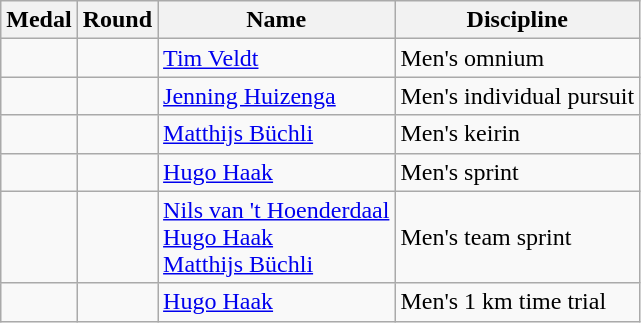<table class="wikitable sortable">
<tr>
<th>Medal</th>
<th>Round</th>
<th>Name</th>
<th>Discipline</th>
</tr>
<tr>
<td></td>
<td></td>
<td><a href='#'>Tim Veldt</a></td>
<td>Men's omnium</td>
</tr>
<tr>
<td></td>
<td></td>
<td><a href='#'>Jenning Huizenga</a></td>
<td>Men's individual pursuit</td>
</tr>
<tr>
<td></td>
<td></td>
<td><a href='#'>Matthijs Büchli</a></td>
<td>Men's keirin</td>
</tr>
<tr>
<td></td>
<td></td>
<td><a href='#'>Hugo Haak</a></td>
<td>Men's sprint</td>
</tr>
<tr>
<td></td>
<td></td>
<td><a href='#'>Nils van 't Hoenderdaal</a><br><a href='#'>Hugo Haak</a><br><a href='#'>Matthijs Büchli</a></td>
<td>Men's team sprint</td>
</tr>
<tr>
<td></td>
<td></td>
<td><a href='#'>Hugo Haak</a></td>
<td>Men's 1 km time trial</td>
</tr>
</table>
